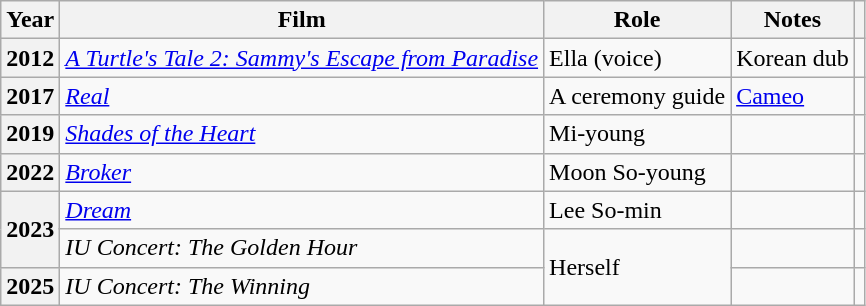<table class="wikitable plainrowheaders sortable">
<tr>
<th scope="col">Year</th>
<th scope="col">Film</th>
<th scope="col">Role</th>
<th scope="col" class="unsortable">Notes</th>
<th scope="col" class="unsortable"></th>
</tr>
<tr>
<th scope="row">2012</th>
<td><em><a href='#'>A Turtle's Tale 2: Sammy's Escape from Paradise</a></em></td>
<td>Ella (voice)</td>
<td>Korean dub</td>
<td style="text-align:center"></td>
</tr>
<tr>
<th scope="row">2017</th>
<td><em><a href='#'>Real</a></em></td>
<td>A ceremony guide</td>
<td><a href='#'>Cameo</a></td>
<td style="text-align:center"></td>
</tr>
<tr>
<th scope="row">2019</th>
<td><em><a href='#'>Shades of the Heart</a></em></td>
<td>Mi-young</td>
<td></td>
<td style="text-align:center"></td>
</tr>
<tr>
<th scope="row">2022</th>
<td><em><a href='#'>Broker</a></em></td>
<td>Moon So-young</td>
<td></td>
<td style="text-align:center"></td>
</tr>
<tr>
<th scope="row" rowspan="2">2023</th>
<td><em><a href='#'>Dream</a></em></td>
<td>Lee So-min</td>
<td></td>
<td style="text-align:center"></td>
</tr>
<tr>
<td><em>IU Concert: The Golden Hour</em></td>
<td rowspan="2">Herself</td>
<td></td>
<td style="text-align:center"></td>
</tr>
<tr>
<th scope="row">2025</th>
<td><em>IU Concert: The Winning</em></td>
<td></td>
<td style="text-align:center"></td>
</tr>
</table>
